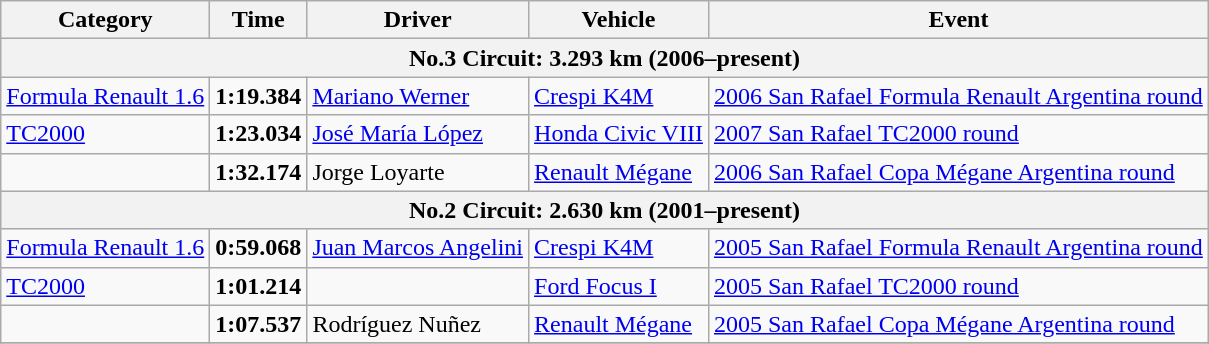<table class="wikitable">
<tr>
<th>Category</th>
<th>Time</th>
<th>Driver</th>
<th>Vehicle</th>
<th>Event</th>
</tr>
<tr>
<th colspan=5>No.3 Circuit: 3.293 km (2006–present)</th>
</tr>
<tr>
<td><a href='#'>Formula Renault 1.6</a></td>
<td><strong>1:19.384</strong></td>
<td><a href='#'>Mariano Werner</a></td>
<td><a href='#'>Crespi K4M</a></td>
<td><a href='#'>2006 San Rafael Formula Renault Argentina round</a></td>
</tr>
<tr>
<td><a href='#'>TC2000</a></td>
<td><strong>1:23.034</strong></td>
<td><a href='#'>José María López</a></td>
<td><a href='#'>Honda Civic VIII</a></td>
<td><a href='#'>2007 San Rafael TC2000 round</a></td>
</tr>
<tr>
<td></td>
<td><strong>1:32.174</strong></td>
<td>Jorge Loyarte</td>
<td><a href='#'>Renault Mégane</a></td>
<td><a href='#'>2006 San Rafael Copa Mégane Argentina round</a></td>
</tr>
<tr>
<th colspan=5>No.2 Circuit: 2.630 km (2001–present)</th>
</tr>
<tr>
<td><a href='#'>Formula Renault 1.6</a></td>
<td><strong>0:59.068</strong></td>
<td><a href='#'>Juan Marcos Angelini</a></td>
<td><a href='#'>Crespi K4M</a></td>
<td><a href='#'>2005 San Rafael Formula Renault Argentina round</a></td>
</tr>
<tr>
<td><a href='#'>TC2000</a></td>
<td><strong>1:01.214</strong></td>
<td></td>
<td><a href='#'>Ford Focus I</a></td>
<td><a href='#'>2005 San Rafael TC2000 round</a></td>
</tr>
<tr>
<td></td>
<td><strong>1:07.537</strong></td>
<td>Rodríguez Nuñez</td>
<td><a href='#'>Renault Mégane</a></td>
<td><a href='#'>2005 San Rafael Copa Mégane Argentina round</a></td>
</tr>
<tr>
</tr>
</table>
